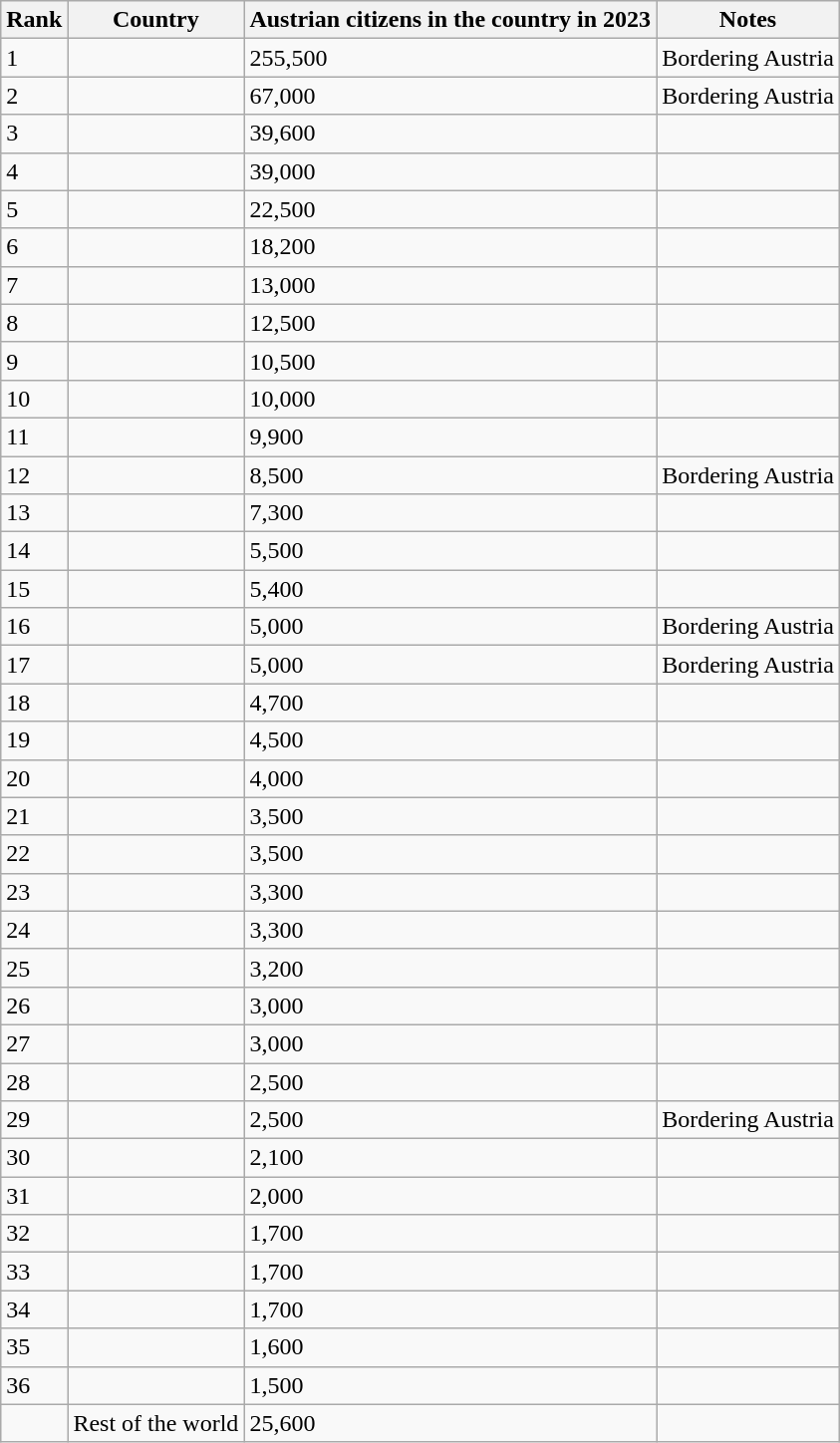<table class="wikitable">
<tr>
<th>Rank</th>
<th>Country</th>
<th>Austrian citizens in the country in 2023</th>
<th>Notes</th>
</tr>
<tr>
<td>1</td>
<td></td>
<td>255,500</td>
<td>Bordering Austria</td>
</tr>
<tr>
<td>2</td>
<td></td>
<td>67,000</td>
<td>Bordering Austria</td>
</tr>
<tr>
<td>3</td>
<td></td>
<td>39,600</td>
<td></td>
</tr>
<tr>
<td>4</td>
<td></td>
<td>39,000</td>
<td></td>
</tr>
<tr>
<td>5</td>
<td></td>
<td>22,500</td>
<td></td>
</tr>
<tr>
<td>6</td>
<td></td>
<td>18,200</td>
<td></td>
</tr>
<tr>
<td>7</td>
<td></td>
<td>13,000</td>
<td></td>
</tr>
<tr>
<td>8</td>
<td></td>
<td>12,500</td>
<td></td>
</tr>
<tr>
<td>9</td>
<td></td>
<td>10,500</td>
<td></td>
</tr>
<tr>
<td>10</td>
<td></td>
<td>10,000</td>
<td></td>
</tr>
<tr>
<td>11</td>
<td></td>
<td>9,900</td>
<td></td>
</tr>
<tr>
<td>12</td>
<td></td>
<td>8,500</td>
<td>Bordering Austria</td>
</tr>
<tr>
<td>13</td>
<td></td>
<td>7,300</td>
<td></td>
</tr>
<tr>
<td>14</td>
<td></td>
<td>5,500</td>
<td></td>
</tr>
<tr>
<td>15</td>
<td></td>
<td>5,400</td>
<td></td>
</tr>
<tr>
<td>16</td>
<td></td>
<td>5,000</td>
<td>Bordering Austria</td>
</tr>
<tr>
<td>17</td>
<td></td>
<td>5,000</td>
<td>Bordering Austria</td>
</tr>
<tr>
<td>18</td>
<td></td>
<td>4,700</td>
<td></td>
</tr>
<tr>
<td>19</td>
<td></td>
<td>4,500</td>
<td></td>
</tr>
<tr>
<td>20</td>
<td></td>
<td>4,000</td>
<td></td>
</tr>
<tr>
<td>21</td>
<td></td>
<td>3,500</td>
<td></td>
</tr>
<tr>
<td>22</td>
<td></td>
<td>3,500</td>
<td></td>
</tr>
<tr>
<td>23</td>
<td></td>
<td>3,300</td>
<td></td>
</tr>
<tr>
<td>24</td>
<td></td>
<td>3,300</td>
<td></td>
</tr>
<tr>
<td>25</td>
<td></td>
<td>3,200</td>
<td></td>
</tr>
<tr>
<td>26</td>
<td></td>
<td>3,000</td>
<td></td>
</tr>
<tr>
<td>27</td>
<td></td>
<td>3,000</td>
<td></td>
</tr>
<tr>
<td>28</td>
<td></td>
<td>2,500</td>
<td></td>
</tr>
<tr>
<td>29</td>
<td></td>
<td>2,500</td>
<td>Bordering Austria</td>
</tr>
<tr>
<td>30</td>
<td></td>
<td>2,100</td>
<td></td>
</tr>
<tr>
<td>31</td>
<td></td>
<td>2,000</td>
<td></td>
</tr>
<tr>
<td>32</td>
<td></td>
<td>1,700</td>
<td></td>
</tr>
<tr>
<td>33</td>
<td></td>
<td>1,700</td>
<td></td>
</tr>
<tr>
<td>34</td>
<td></td>
<td>1,700</td>
<td></td>
</tr>
<tr>
<td>35</td>
<td></td>
<td>1,600</td>
<td></td>
</tr>
<tr>
<td>36</td>
<td></td>
<td>1,500</td>
<td></td>
</tr>
<tr>
<td></td>
<td>Rest of the world</td>
<td>25,600</td>
<td></td>
</tr>
</table>
